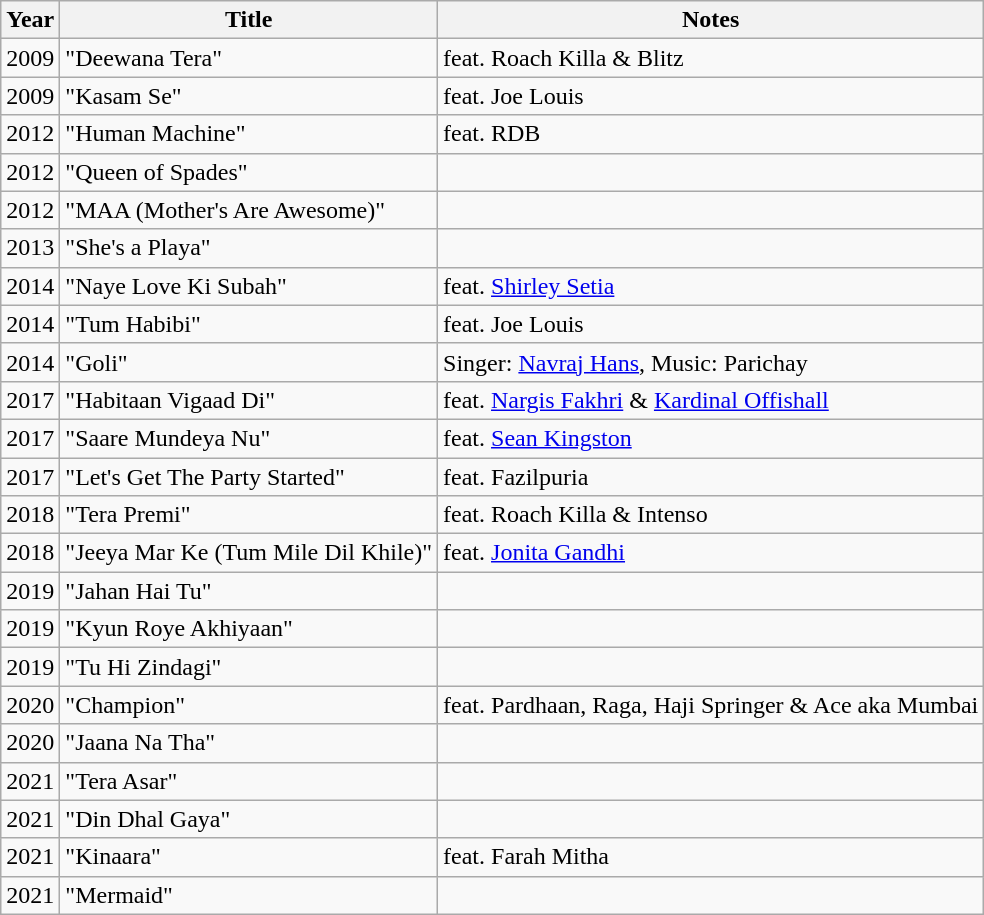<table class="wikitable sortable">
<tr>
<th>Year</th>
<th>Title</th>
<th>Notes</th>
</tr>
<tr>
<td>2009</td>
<td>"Deewana Tera"</td>
<td>feat. Roach Killa & Blitz</td>
</tr>
<tr>
<td>2009</td>
<td>"Kasam Se"</td>
<td>feat. Joe Louis</td>
</tr>
<tr>
<td>2012</td>
<td>"Human Machine"</td>
<td>feat. RDB</td>
</tr>
<tr>
<td>2012</td>
<td>"Queen of Spades"</td>
<td></td>
</tr>
<tr>
<td>2012</td>
<td>"MAA (Mother's Are Awesome)"</td>
<td></td>
</tr>
<tr>
<td>2013</td>
<td>"She's a Playa"</td>
<td></td>
</tr>
<tr>
<td>2014</td>
<td>"Naye Love Ki Subah"</td>
<td>feat. <a href='#'>Shirley Setia</a></td>
</tr>
<tr>
<td>2014</td>
<td>"Tum Habibi"</td>
<td>feat. Joe Louis</td>
</tr>
<tr>
<td>2014</td>
<td>"Goli"</td>
<td>Singer: <a href='#'>Navraj Hans</a>, Music: Parichay</td>
</tr>
<tr>
<td>2017</td>
<td>"Habitaan Vigaad Di"</td>
<td>feat. <a href='#'>Nargis Fakhri</a> & <a href='#'>Kardinal Offishall</a></td>
</tr>
<tr>
<td>2017</td>
<td>"Saare Mundeya Nu"</td>
<td>feat. <a href='#'>Sean Kingston</a></td>
</tr>
<tr>
<td>2017</td>
<td>"Let's Get The Party Started"</td>
<td>feat. Fazilpuria</td>
</tr>
<tr>
<td>2018</td>
<td>"Tera Premi"</td>
<td>feat. Roach Killa & Intenso</td>
</tr>
<tr>
<td>2018</td>
<td>"Jeeya Mar Ke (Tum Mile Dil Khile)"</td>
<td>feat. <a href='#'>Jonita Gandhi</a></td>
</tr>
<tr>
<td>2019</td>
<td>"Jahan Hai Tu"</td>
<td></td>
</tr>
<tr>
<td>2019</td>
<td>"Kyun Roye Akhiyaan"</td>
<td></td>
</tr>
<tr>
<td>2019</td>
<td>"Tu Hi Zindagi"</td>
<td></td>
</tr>
<tr>
<td>2020</td>
<td>"Champion"</td>
<td>feat. Pardhaan, Raga, Haji Springer & Ace aka Mumbai</td>
</tr>
<tr>
<td>2020</td>
<td>"Jaana Na Tha"</td>
<td></td>
</tr>
<tr>
<td>2021</td>
<td>"Tera Asar"</td>
<td></td>
</tr>
<tr>
<td>2021</td>
<td>"Din Dhal Gaya"</td>
<td></td>
</tr>
<tr>
<td>2021</td>
<td>"Kinaara"</td>
<td>feat. Farah Mitha</td>
</tr>
<tr>
<td>2021</td>
<td>"Mermaid"</td>
<td></td>
</tr>
</table>
